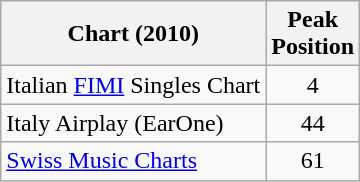<table class="wikitable sortable">
<tr>
<th>Chart (2010)</th>
<th>Peak<br>Position</th>
</tr>
<tr>
<td>Italian <a href='#'>FIMI</a> Singles Chart</td>
<td style="text-align:center;">4</td>
</tr>
<tr>
<td>Italy Airplay (EarOne)</td>
<td style="text-align:center;">44</td>
</tr>
<tr>
<td><a href='#'>Swiss Music Charts</a></td>
<td style="text-align:center;">61</td>
</tr>
</table>
